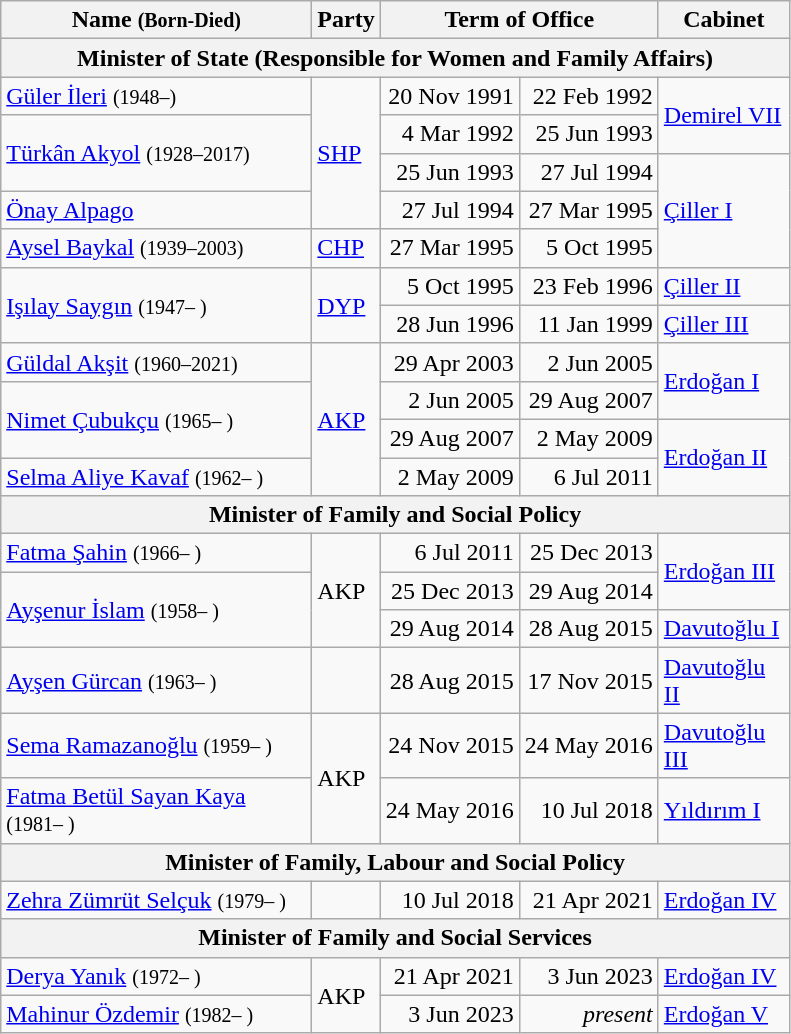<table class="wikitable">
<tr>
<th width=200>Name <small>(Born-Died)</small></th>
<th width=20>Party</th>
<th width=160 colspan=2>Term of Office</th>
<th width=80>Cabinet</th>
</tr>
<tr>
<th colspan=6>Minister of State (Responsible for Women and Family Affairs)</th>
</tr>
<tr>
<td><a href='#'>Güler İleri</a> <small>(1948–)</small></td>
<td rowspan=4><a href='#'>SHP</a></td>
<td align=right>20 Nov 1991</td>
<td align=right>22 Feb 1992</td>
<td rowspan=2><a href='#'>Demirel VII</a></td>
</tr>
<tr>
<td rowspan=2><a href='#'>Türkân Akyol</a> <small>(1928–2017)</small></td>
<td align=right>4 Mar 1992</td>
<td align=right>25 Jun 1993</td>
</tr>
<tr>
<td align=right>25 Jun 1993</td>
<td align=right>27 Jul 1994</td>
<td rowspan=3><a href='#'>Çiller I</a></td>
</tr>
<tr>
<td><a href='#'>Önay Alpago</a></td>
<td align=right>27 Jul 1994</td>
<td align=right>27 Mar 1995</td>
</tr>
<tr>
<td><a href='#'>Aysel Baykal</a> <small>(1939–2003)</small></td>
<td><a href='#'>CHP</a></td>
<td align=right>27 Mar 1995</td>
<td align=right>5 Oct 1995</td>
</tr>
<tr>
<td rowspan=2><a href='#'>Işılay Saygın</a> <small>(1947– )</small></td>
<td rowspan=2><a href='#'>DYP</a></td>
<td align=right>5 Oct 1995</td>
<td align=right>23 Feb 1996</td>
<td><a href='#'>Çiller II</a></td>
</tr>
<tr>
<td align=right>28 Jun 1996</td>
<td align=right>11 Jan 1999</td>
<td><a href='#'>Çiller III</a></td>
</tr>
<tr>
<td><a href='#'>Güldal Akşit</a> <small>(1960–2021)</small></td>
<td rowspan=4><a href='#'>AKP</a></td>
<td align=right>29 Apr 2003</td>
<td align=right>2 Jun 2005</td>
<td rowspan=2><a href='#'>Erdoğan I</a></td>
</tr>
<tr>
<td rowspan=2><a href='#'>Nimet Çubukçu</a> <small>(1965– )</small></td>
<td align=right>2 Jun 2005</td>
<td align=right>29 Aug 2007</td>
</tr>
<tr>
<td align=right>29 Aug 2007</td>
<td align=right>2 May 2009</td>
<td rowspan=2><a href='#'>Erdoğan II</a></td>
</tr>
<tr>
<td><a href='#'>Selma Aliye Kavaf</a> <small>(1962– )</small></td>
<td align=right>2 May 2009</td>
<td align=right>6 Jul 2011</td>
</tr>
<tr>
<th colspan=6>Minister of Family and Social Policy</th>
</tr>
<tr>
<td><a href='#'>Fatma Şahin</a> <small>(1966– )</small></td>
<td rowspan=3>AKP</td>
<td align=right>6 Jul 2011</td>
<td align=right>25 Dec 2013 </td>
<td rowspan=2><a href='#'>Erdoğan III</a></td>
</tr>
<tr>
<td rowspan=2><a href='#'>Ayşenur İslam</a> <small>(1958– )</small></td>
<td align=right>25 Dec 2013</td>
<td align=right>29 Aug 2014</td>
</tr>
<tr>
<td align=right>29 Aug 2014</td>
<td align=right>28 Aug 2015</td>
<td><a href='#'>Davutoğlu I</a></td>
</tr>
<tr>
<td><a href='#'>Ayşen Gürcan</a> <small>(1963– )</small></td>
<td></td>
<td align=right>28 Aug 2015</td>
<td align=right>17 Nov 2015</td>
<td><a href='#'>Davutoğlu II</a></td>
</tr>
<tr>
<td><a href='#'>Sema Ramazanoğlu</a> <small>(1959– )</small></td>
<td rowspan=2>AKP</td>
<td align=right>24 Nov 2015</td>
<td align=right>24 May 2016</td>
<td><a href='#'>Davutoğlu III</a></td>
</tr>
<tr>
<td><a href='#'>Fatma Betül Sayan Kaya</a> <small>(1981– )</small></td>
<td align=right>24 May 2016</td>
<td align=right>10 Jul 2018</td>
<td><a href='#'>Yıldırım I</a></td>
</tr>
<tr>
<th colspan=6>Minister of Family, Labour and Social Policy</th>
</tr>
<tr>
<td><a href='#'>Zehra Zümrüt Selçuk</a> <small>(1979– )</small></td>
<td></td>
<td align=right>10 Jul 2018</td>
<td align=right>21 Apr 2021</td>
<td><a href='#'>Erdoğan IV</a></td>
</tr>
<tr>
<th colspan=7>Minister of Family and Social Services</th>
</tr>
<tr>
<td><a href='#'>Derya Yanık</a> <small>(1972– )</small></td>
<td rowspan=2>AKP</td>
<td align=right>21 Apr 2021</td>
<td align=right>3 Jun 2023</td>
<td><a href='#'>Erdoğan IV</a></td>
</tr>
<tr>
<td><a href='#'>Mahinur Özdemir</a> <small>(1982– )</small></td>
<td align=right>3 Jun 2023</td>
<td align=right><em>present</em></td>
<td><a href='#'>Erdoğan V</a></td>
</tr>
</table>
